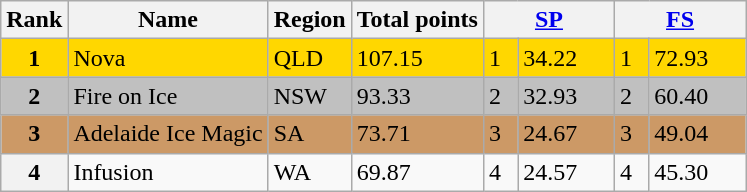<table class="wikitable sortable">
<tr>
<th>Rank</th>
<th>Name</th>
<th>Region</th>
<th>Total points</th>
<th colspan="2" width="80px"><a href='#'>SP</a></th>
<th colspan="2" width="80px"><a href='#'>FS</a></th>
</tr>
<tr bgcolor="gold">
<td align="center"><strong>1</strong></td>
<td>Nova</td>
<td>QLD</td>
<td>107.15</td>
<td>1</td>
<td>34.22</td>
<td>1</td>
<td>72.93</td>
</tr>
<tr bgcolor="silver">
<td align="center"><strong>2</strong></td>
<td>Fire on Ice</td>
<td>NSW</td>
<td>93.33</td>
<td>2</td>
<td>32.93</td>
<td>2</td>
<td>60.40</td>
</tr>
<tr bgcolor="cc9966">
<td align="center"><strong>3</strong></td>
<td>Adelaide Ice Magic</td>
<td>SA</td>
<td>73.71</td>
<td>3</td>
<td>24.67</td>
<td>3</td>
<td>49.04</td>
</tr>
<tr>
<th>4</th>
<td>Infusion</td>
<td>WA</td>
<td>69.87</td>
<td>4</td>
<td>24.57</td>
<td>4</td>
<td>45.30</td>
</tr>
</table>
